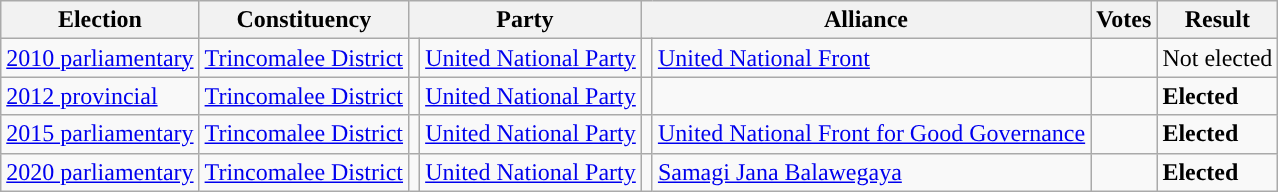<table class="wikitable" style="text-align:left;">
<tr>
<th scope=col>Election</th>
<th scope=col>Constituency</th>
<th scope=col colspan="2">Party</th>
<th scope=col colspan="2">Alliance</th>
<th scope=col>Votes</th>
<th scope=col>Result</th>
</tr>
<tr>
<td><a href='#'>2010 parliamentary</a></td>
<td><a href='#'>Trincomalee District</a></td>
<td style="background:"></td>
<td><a href='#'>United National Party</a></td>
<td style="background:"></td>
<td><a href='#'>United National Front</a></td>
<td align=right></td>
<td>Not elected</td>
</tr>
<tr>
<td><a href='#'>2012 provincial</a></td>
<td><a href='#'>Trincomalee District</a></td>
<td style="background:"></td>
<td><a href='#'>United National Party</a></td>
<td></td>
<td></td>
<td align=right></td>
<td><strong>Elected</strong></td>
</tr>
<tr>
<td><a href='#'>2015 parliamentary</a></td>
<td><a href='#'>Trincomalee District</a></td>
<td style="background:"></td>
<td><a href='#'>United National Party</a></td>
<td style="background:"></td>
<td><a href='#'>United National Front for Good Governance</a></td>
<td align=right></td>
<td><strong>Elected</strong></td>
</tr>
<tr>
<td><a href='#'>2020 parliamentary</a></td>
<td><a href='#'>Trincomalee District</a></td>
<td style="background:"></td>
<td><a href='#'>United National Party</a></td>
<td style="background:"></td>
<td><a href='#'>Samagi Jana Balawegaya</a></td>
<td align=right></td>
<td><strong>Elected</strong></td>
</tr>
</table>
